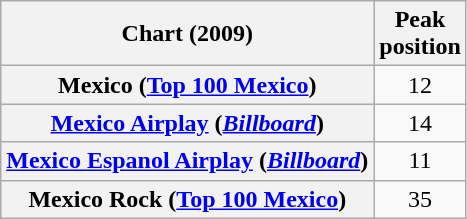<table class="wikitable sortable plainrowheaders" style="text-align:center">
<tr>
<th scope="col">Chart (2009)</th>
<th scope="col">Peak<br>position</th>
</tr>
<tr>
<th scope="row">Mexico (<a href='#'>Top 100 Mexico</a>)</th>
<td>12</td>
</tr>
<tr>
<th scope="row"><a href='#'>Mexico Airplay</a> (<em><a href='#'>Billboard</a></em>)</th>
<td>14</td>
</tr>
<tr>
<th scope="row"><a href='#'>Mexico Espanol Airplay</a> (<em><a href='#'>Billboard</a></em>)</th>
<td>11</td>
</tr>
<tr>
<th scope="row">Mexico Rock (<a href='#'>Top 100 Mexico</a>)</th>
<td>35</td>
</tr>
</table>
